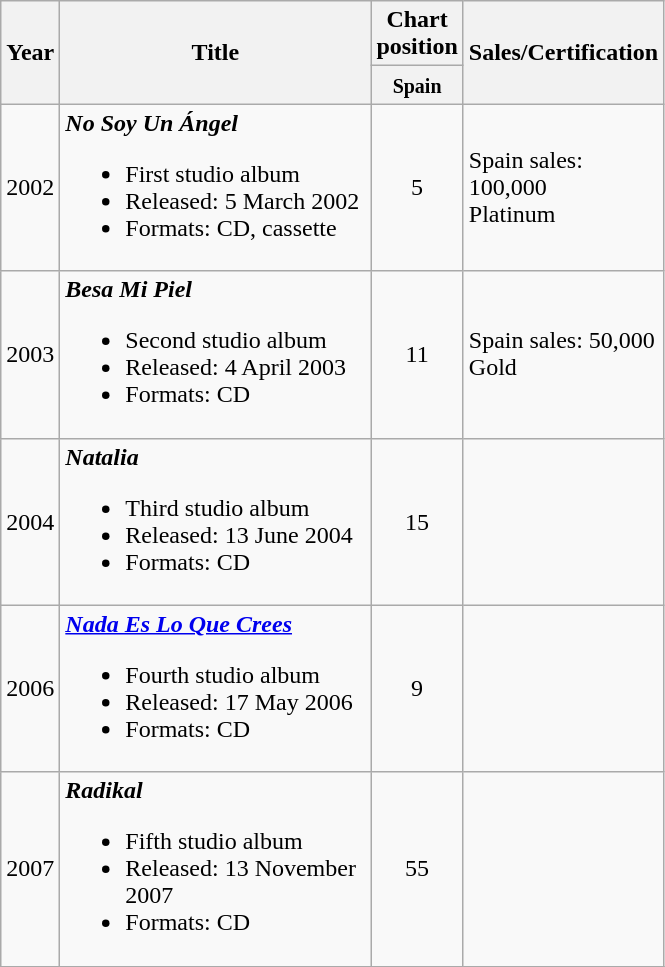<table class="wikitable">
<tr>
<th width="20" rowspan="2">Year</th>
<th width="200" rowspan="2">Title</th>
<th colspan="1">Chart position</th>
<th width="100" rowspan="2">Sales/Certification</th>
</tr>
<tr>
<th width="30"><small>Spain</small></th>
</tr>
<tr>
<td>2002</td>
<td><strong><em>No Soy Un Ángel</em></strong><br><ul><li>First studio album</li><li>Released: 5 March 2002</li><li>Formats: CD, cassette</li></ul></td>
<td align="center">5</td>
<td>Spain sales: 100,000<br>Platinum</td>
</tr>
<tr>
<td>2003</td>
<td><strong><em>Besa Mi Piel</em></strong><br><ul><li>Second studio album</li><li>Released: 4 April 2003</li><li>Formats: CD</li></ul></td>
<td align="center">11</td>
<td>Spain sales: 50,000<br>Gold</td>
</tr>
<tr>
<td>2004</td>
<td><strong><em>Natalia</em></strong><br><ul><li>Third studio album</li><li>Released: 13 June 2004</li><li>Formats: CD</li></ul></td>
<td align="center">15</td>
<td></td>
</tr>
<tr>
<td>2006</td>
<td><strong><em><a href='#'>Nada Es Lo Que Crees</a></em></strong><br><ul><li>Fourth studio album</li><li>Released: 17 May 2006</li><li>Formats: CD</li></ul></td>
<td align="center">9</td>
<td></td>
</tr>
<tr>
<td>2007</td>
<td><strong><em>Radikal</em></strong><br><ul><li>Fifth studio album</li><li>Released: 13 November 2007</li><li>Formats: CD</li></ul></td>
<td align="center">55</td>
<td></td>
</tr>
<tr>
</tr>
</table>
